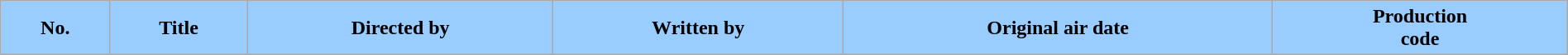<table class="wikitable plainrowheaders" style="width:100%;">
<tr>
<th style="background:#9cf;">No.</th>
<th style="background:#9cf;">Title</th>
<th style="background:#9cf;">Directed by</th>
<th style="background:#9cf;">Written by</th>
<th style="background:#9cf;">Original air date</th>
<th style="background:#9cf;">Production<br>code<br>








</th>
</tr>
</table>
